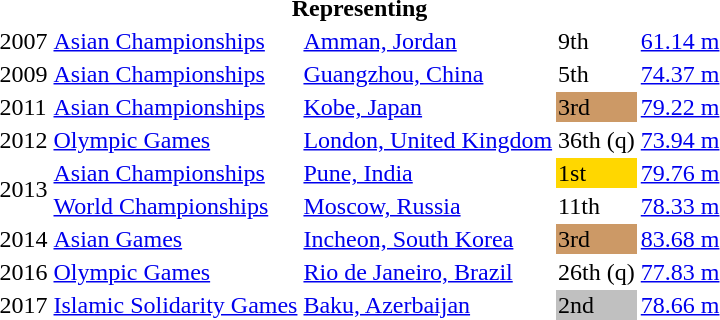<table>
<tr>
<th colspan="5">Representing </th>
</tr>
<tr>
<td>2007</td>
<td><a href='#'>Asian Championships</a></td>
<td><a href='#'>Amman, Jordan</a></td>
<td>9th</td>
<td><a href='#'>61.14 m</a></td>
</tr>
<tr>
<td>2009</td>
<td><a href='#'>Asian Championships</a></td>
<td><a href='#'>Guangzhou, China</a></td>
<td>5th</td>
<td><a href='#'>74.37 m</a></td>
</tr>
<tr>
<td>2011</td>
<td><a href='#'>Asian Championships</a></td>
<td><a href='#'>Kobe, Japan</a></td>
<td bgcolor=cc9966>3rd</td>
<td><a href='#'>79.22 m</a></td>
</tr>
<tr>
<td>2012</td>
<td><a href='#'>Olympic Games</a></td>
<td><a href='#'>London, United Kingdom</a></td>
<td>36th (q)</td>
<td><a href='#'>73.94 m</a></td>
</tr>
<tr>
<td rowspan=2>2013</td>
<td><a href='#'>Asian Championships</a></td>
<td><a href='#'>Pune, India</a></td>
<td bgcolor=gold>1st</td>
<td><a href='#'>79.76 m</a></td>
</tr>
<tr>
<td><a href='#'>World Championships</a></td>
<td><a href='#'>Moscow, Russia</a></td>
<td>11th</td>
<td><a href='#'>78.33 m</a></td>
</tr>
<tr>
<td>2014</td>
<td><a href='#'>Asian Games</a></td>
<td><a href='#'>Incheon, South Korea</a></td>
<td bgcolor=cc9966>3rd</td>
<td><a href='#'>83.68 m</a></td>
</tr>
<tr>
<td>2016</td>
<td><a href='#'>Olympic Games</a></td>
<td><a href='#'>Rio de Janeiro, Brazil</a></td>
<td>26th (q)</td>
<td><a href='#'>77.83 m</a></td>
</tr>
<tr>
<td>2017</td>
<td><a href='#'>Islamic Solidarity Games</a></td>
<td><a href='#'>Baku, Azerbaijan</a></td>
<td bgcolor=silver>2nd</td>
<td><a href='#'>78.66 m</a></td>
</tr>
</table>
